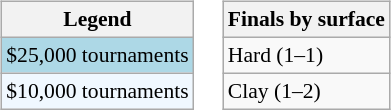<table>
<tr valign=top>
<td><br><table class="wikitable" style="font-size:90%">
<tr>
<th>Legend</th>
</tr>
<tr style="background:lightblue;">
<td>$25,000 tournaments</td>
</tr>
<tr style="background:#f0f8ff;">
<td>$10,000 tournaments</td>
</tr>
</table>
</td>
<td><br><table class="wikitable" style="font-size:90%">
<tr>
<th>Finals by surface</th>
</tr>
<tr>
<td>Hard (1–1)</td>
</tr>
<tr>
<td>Clay (1–2)</td>
</tr>
</table>
</td>
</tr>
</table>
